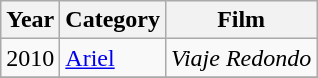<table class="wikitable">
<tr>
<th><strong>Year</strong></th>
<th><strong>Category</strong></th>
<th><strong>Film</strong></th>
</tr>
<tr>
<td>2010</td>
<td><a href='#'>Ariel</a></td>
<td><em>Viaje Redondo</em></td>
</tr>
<tr>
</tr>
</table>
